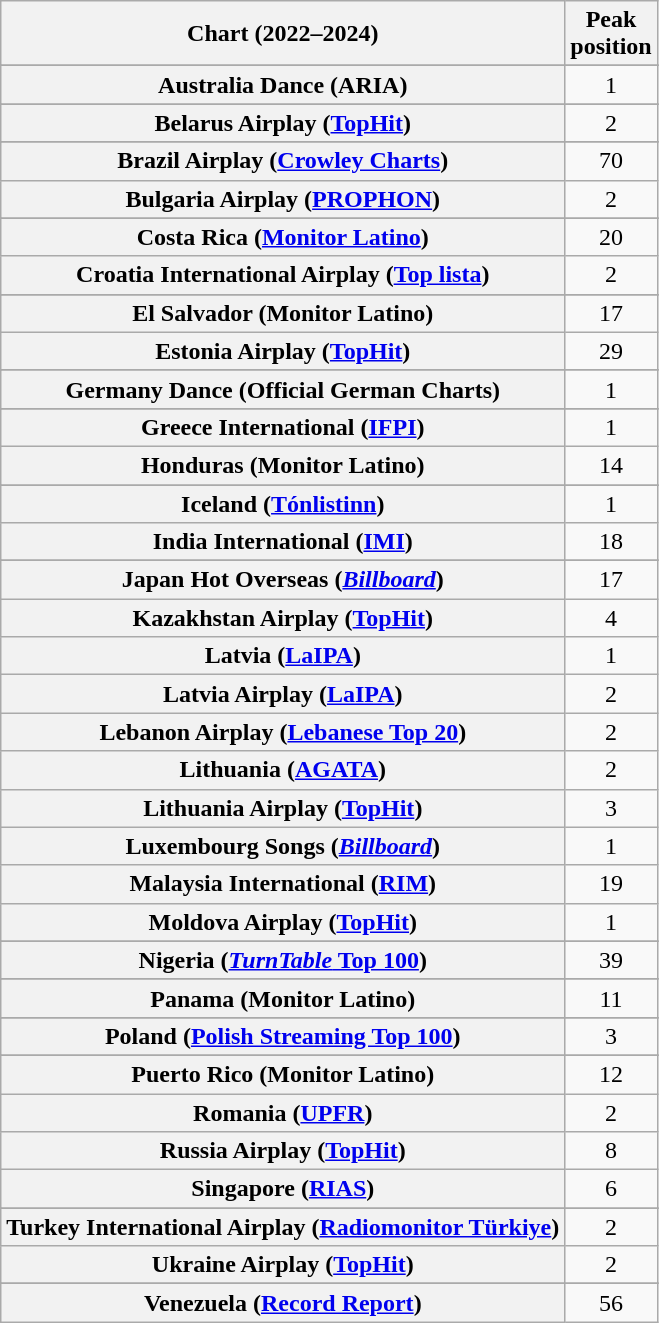<table class="wikitable sortable plainrowheaders" style="text-align:center">
<tr>
<th scope="col">Chart (2022–2024)</th>
<th scope="col">Peak<br>position</th>
</tr>
<tr>
</tr>
<tr>
</tr>
<tr>
<th scope="row">Australia Dance (ARIA)</th>
<td>1</td>
</tr>
<tr>
</tr>
<tr>
<th scope="row">Belarus Airplay (<a href='#'>TopHit</a>)</th>
<td>2</td>
</tr>
<tr>
</tr>
<tr>
</tr>
<tr>
<th scope="row">Brazil Airplay (<a href='#'>Crowley Charts</a>)</th>
<td>70</td>
</tr>
<tr>
<th scope="row">Bulgaria Airplay (<a href='#'>PROPHON</a>)</th>
<td>2</td>
</tr>
<tr>
</tr>
<tr>
</tr>
<tr>
</tr>
<tr>
</tr>
<tr>
</tr>
<tr>
<th scope="row">Costa Rica (<a href='#'>Monitor Latino</a>)</th>
<td>20</td>
</tr>
<tr>
<th scope="row">Croatia International Airplay (<a href='#'>Top lista</a>)</th>
<td>2</td>
</tr>
<tr>
</tr>
<tr>
</tr>
<tr>
</tr>
<tr>
<th scope="row">El Salvador (Monitor Latino)</th>
<td>17</td>
</tr>
<tr>
<th scope="row">Estonia Airplay (<a href='#'>TopHit</a>)</th>
<td>29</td>
</tr>
<tr>
</tr>
<tr>
</tr>
<tr>
</tr>
<tr>
<th scope="row">Germany Dance (Official German Charts)</th>
<td>1</td>
</tr>
<tr>
</tr>
<tr>
<th scope="row">Greece International (<a href='#'>IFPI</a>)</th>
<td>1</td>
</tr>
<tr>
<th scope="row">Honduras (Monitor Latino)</th>
<td>14</td>
</tr>
<tr>
</tr>
<tr>
</tr>
<tr>
</tr>
<tr>
</tr>
<tr>
<th scope="row">Iceland (<a href='#'>Tónlistinn</a>)</th>
<td>1</td>
</tr>
<tr>
<th scope="row">India International (<a href='#'>IMI</a>)</th>
<td>18</td>
</tr>
<tr>
</tr>
<tr>
</tr>
<tr>
<th scope="row">Japan Hot Overseas (<em><a href='#'>Billboard</a></em>)</th>
<td>17</td>
</tr>
<tr>
<th scope="row">Kazakhstan Airplay (<a href='#'>TopHit</a>)</th>
<td>4</td>
</tr>
<tr>
<th scope="row">Latvia (<a href='#'>LaIPA</a>)</th>
<td>1</td>
</tr>
<tr>
<th scope="row">Latvia Airplay (<a href='#'>LaIPA</a>)</th>
<td>2</td>
</tr>
<tr>
<th scope="row">Lebanon Airplay (<a href='#'>Lebanese Top 20</a>)</th>
<td>2</td>
</tr>
<tr>
<th scope="row">Lithuania (<a href='#'>AGATA</a>)</th>
<td>2</td>
</tr>
<tr>
<th scope="row">Lithuania Airplay (<a href='#'>TopHit</a>)</th>
<td>3</td>
</tr>
<tr>
<th scope="row">Luxembourg Songs (<em><a href='#'>Billboard</a></em>)</th>
<td>1</td>
</tr>
<tr>
<th scope="row">Malaysia International (<a href='#'>RIM</a>)</th>
<td>19</td>
</tr>
<tr>
<th scope="row">Moldova Airplay (<a href='#'>TopHit</a>)</th>
<td>1</td>
</tr>
<tr>
</tr>
<tr>
</tr>
<tr>
</tr>
<tr>
<th scope="row">Nigeria (<a href='#'><em>TurnTable</em> Top 100</a>)</th>
<td>39</td>
</tr>
<tr>
</tr>
<tr>
<th scope="row">Panama (Monitor Latino)</th>
<td>11</td>
</tr>
<tr>
</tr>
<tr>
<th scope="row">Poland (<a href='#'>Polish Streaming Top 100</a>)</th>
<td>3</td>
</tr>
<tr>
</tr>
<tr>
<th scope="row">Puerto Rico (Monitor Latino)</th>
<td>12</td>
</tr>
<tr>
<th scope="row">Romania (<a href='#'>UPFR</a>)</th>
<td>2</td>
</tr>
<tr>
<th scope="row">Russia Airplay (<a href='#'>TopHit</a>)</th>
<td>8</td>
</tr>
<tr>
<th scope="row">Singapore (<a href='#'>RIAS</a>)</th>
<td>6</td>
</tr>
<tr>
</tr>
<tr>
</tr>
<tr>
</tr>
<tr>
</tr>
<tr>
</tr>
<tr>
</tr>
<tr>
<th scope="row">Turkey International Airplay (<a href='#'>Radiomonitor Türkiye</a>)</th>
<td>2</td>
</tr>
<tr>
<th scope="row">Ukraine Airplay (<a href='#'>TopHit</a>)</th>
<td>2</td>
</tr>
<tr>
</tr>
<tr>
</tr>
<tr>
</tr>
<tr>
</tr>
<tr>
</tr>
<tr>
</tr>
<tr>
</tr>
<tr>
</tr>
<tr>
<th scope="row">Venezuela (<a href='#'>Record Report</a>)</th>
<td>56</td>
</tr>
</table>
